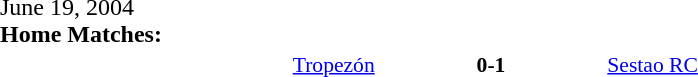<table width=100% cellspacing=1>
<tr>
<th width=20%></th>
<th width=12%></th>
<th width=20%></th>
<th></th>
</tr>
<tr>
<td>June 19, 2004<br><strong>Home Matches:</strong></td>
</tr>
<tr style=font-size:90%>
<td align=right><a href='#'>Tropezón</a></td>
<td align=center><strong>0-1</strong></td>
<td><a href='#'>Sestao RC</a></td>
</tr>
</table>
